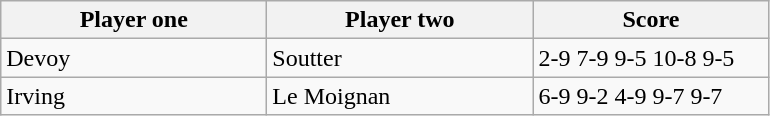<table class="wikitable">
<tr>
<th width=170>Player one</th>
<th width=170>Player two</th>
<th width=150>Score</th>
</tr>
<tr>
<td> Devoy</td>
<td> Soutter</td>
<td>2-9 7-9 9-5 10-8 9-5</td>
</tr>
<tr>
<td> Irving</td>
<td> Le Moignan</td>
<td>6-9 9-2 4-9 9-7 9-7</td>
</tr>
</table>
